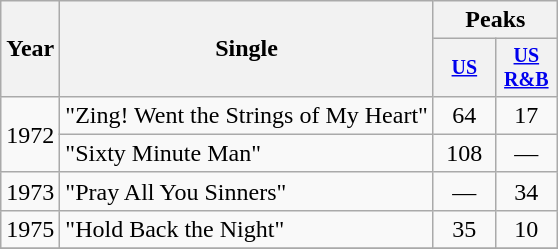<table class="wikitable" style="text-align:center;">
<tr>
<th rowspan="2">Year</th>
<th rowspan="2">Single</th>
<th colspan="2">Peaks</th>
</tr>
<tr style="font-size:smaller;">
<th width="35"><a href='#'>US</a><br></th>
<th width="35"><a href='#'>US<br>R&B</a><br></th>
</tr>
<tr>
<td rowspan="2">1972</td>
<td align="left">"Zing! Went the Strings of My Heart"</td>
<td>64</td>
<td>17</td>
</tr>
<tr>
<td align="left">"Sixty Minute Man"</td>
<td>108</td>
<td>—</td>
</tr>
<tr>
<td rowspan="1">1973</td>
<td align="left">"Pray All You Sinners"</td>
<td>—</td>
<td>34</td>
</tr>
<tr>
<td rowspan="1">1975</td>
<td align="left">"Hold Back the Night"</td>
<td>35</td>
<td>10</td>
</tr>
<tr>
</tr>
</table>
